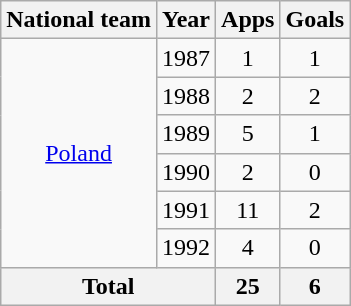<table class="wikitable" style="text-align:center">
<tr>
<th>National team</th>
<th>Year</th>
<th>Apps</th>
<th>Goals</th>
</tr>
<tr>
<td rowspan="6"><a href='#'>Poland</a></td>
<td>1987</td>
<td>1</td>
<td>1</td>
</tr>
<tr>
<td>1988</td>
<td>2</td>
<td>2</td>
</tr>
<tr>
<td>1989</td>
<td>5</td>
<td>1</td>
</tr>
<tr>
<td>1990</td>
<td>2</td>
<td>0</td>
</tr>
<tr>
<td>1991</td>
<td>11</td>
<td>2</td>
</tr>
<tr>
<td>1992</td>
<td>4</td>
<td>0</td>
</tr>
<tr>
<th colspan="2">Total</th>
<th>25</th>
<th>6</th>
</tr>
</table>
